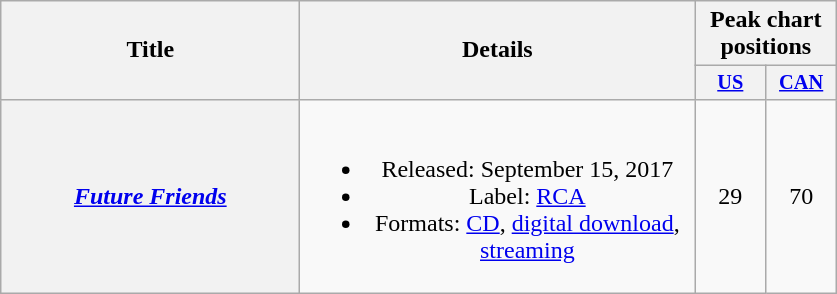<table class="wikitable plainrowheaders" style="text-align:center;" border="1">
<tr>
<th scope="col" rowspan="2" style="width:12em;">Title</th>
<th scope="col" rowspan="2" style="width:16em;">Details</th>
<th scope="col" colspan="2">Peak chart positions</th>
</tr>
<tr>
<th scope="col" style="width:3em;font-size:85%;"><a href='#'>US</a><br></th>
<th scope="col" style="width:3em;font-size:85%;"><a href='#'>CAN</a><br></th>
</tr>
<tr>
<th scope="row"><em><a href='#'>Future Friends</a></em></th>
<td><br><ul><li>Released: September 15, 2017</li><li>Label: <a href='#'>RCA</a></li><li>Formats: <a href='#'>CD</a>, <a href='#'>digital download</a>, <a href='#'>streaming</a></li></ul></td>
<td>29</td>
<td>70</td>
</tr>
</table>
